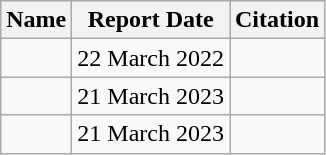<table class="wikitable">
<tr>
<th>Name</th>
<th>Report Date</th>
<th>Citation</th>
</tr>
<tr>
<td></td>
<td>22 March 2022</td>
<td></td>
</tr>
<tr>
<td></td>
<td>21 March 2023</td>
<td></td>
</tr>
<tr>
<td></td>
<td>21 March 2023</td>
<td></td>
</tr>
</table>
